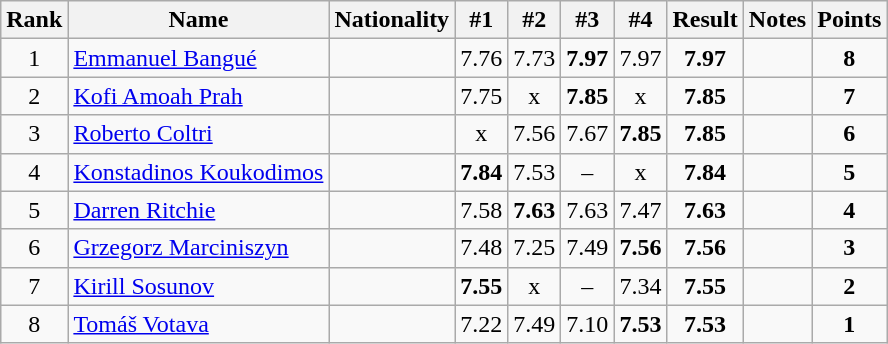<table class="wikitable sortable" style="text-align:center">
<tr>
<th>Rank</th>
<th>Name</th>
<th>Nationality</th>
<th>#1</th>
<th>#2</th>
<th>#3</th>
<th>#4</th>
<th>Result</th>
<th>Notes</th>
<th>Points</th>
</tr>
<tr>
<td>1</td>
<td align=left><a href='#'>Emmanuel Bangué</a></td>
<td align=left></td>
<td>7.76</td>
<td>7.73</td>
<td><strong>7.97</strong></td>
<td>7.97</td>
<td><strong>7.97</strong></td>
<td></td>
<td><strong>8</strong></td>
</tr>
<tr>
<td>2</td>
<td align=left><a href='#'>Kofi Amoah Prah</a></td>
<td align=left></td>
<td>7.75</td>
<td>x</td>
<td><strong>7.85</strong></td>
<td>x</td>
<td><strong>7.85</strong></td>
<td></td>
<td><strong>7</strong></td>
</tr>
<tr>
<td>3</td>
<td align=left><a href='#'>Roberto Coltri</a></td>
<td align=left></td>
<td>x</td>
<td>7.56</td>
<td>7.67</td>
<td><strong>7.85</strong></td>
<td><strong>7.85</strong></td>
<td></td>
<td><strong>6</strong></td>
</tr>
<tr>
<td>4</td>
<td align=left><a href='#'>Konstadinos Koukodimos</a></td>
<td align=left></td>
<td><strong>7.84</strong></td>
<td>7.53</td>
<td>–</td>
<td>x</td>
<td><strong>7.84</strong></td>
<td></td>
<td><strong>5</strong></td>
</tr>
<tr>
<td>5</td>
<td align=left><a href='#'>Darren Ritchie</a></td>
<td align=left></td>
<td>7.58</td>
<td><strong>7.63</strong></td>
<td>7.63</td>
<td>7.47</td>
<td><strong>7.63</strong></td>
<td></td>
<td><strong>4</strong></td>
</tr>
<tr>
<td>6</td>
<td align=left><a href='#'>Grzegorz Marciniszyn</a></td>
<td align=left></td>
<td>7.48</td>
<td>7.25</td>
<td>7.49</td>
<td><strong>7.56</strong></td>
<td><strong>7.56</strong></td>
<td></td>
<td><strong>3</strong></td>
</tr>
<tr>
<td>7</td>
<td align=left><a href='#'>Kirill Sosunov</a></td>
<td align=left></td>
<td><strong>7.55</strong></td>
<td>x</td>
<td>–</td>
<td>7.34</td>
<td><strong>7.55</strong></td>
<td></td>
<td><strong>2</strong></td>
</tr>
<tr>
<td>8</td>
<td align=left><a href='#'>Tomáš Votava</a></td>
<td align=left></td>
<td>7.22</td>
<td>7.49</td>
<td>7.10</td>
<td><strong>7.53</strong></td>
<td><strong>7.53</strong></td>
<td></td>
<td><strong>1</strong></td>
</tr>
</table>
